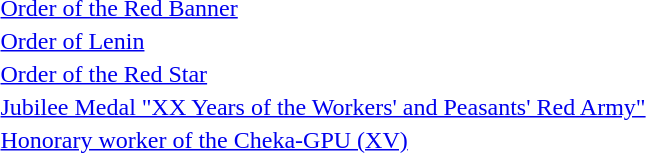<table>
<tr>
<td></td>
<td><a href='#'>Order of the Red Banner</a></td>
</tr>
<tr>
<td></td>
<td><a href='#'>Order of Lenin</a></td>
</tr>
<tr>
<td></td>
<td><a href='#'>Order of the Red Star</a></td>
</tr>
<tr>
<td></td>
<td><a href='#'>Jubilee Medal "XX Years of the Workers' and Peasants' Red Army"</a></td>
</tr>
<tr>
<td></td>
<td><a href='#'>Honorary worker of the Cheka-GPU (XV)</a></td>
</tr>
<tr>
</tr>
</table>
